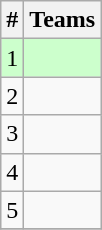<table class="wikitable">
<tr>
<th>#</th>
<th>Teams</th>
</tr>
<tr bgcolor=ccffcc>
<td>1</td>
<td></td>
</tr>
<tr>
<td>2</td>
<td></td>
</tr>
<tr>
<td>3</td>
<td></td>
</tr>
<tr>
<td>4</td>
<td></td>
</tr>
<tr>
<td>5</td>
<td></td>
</tr>
<tr>
</tr>
</table>
